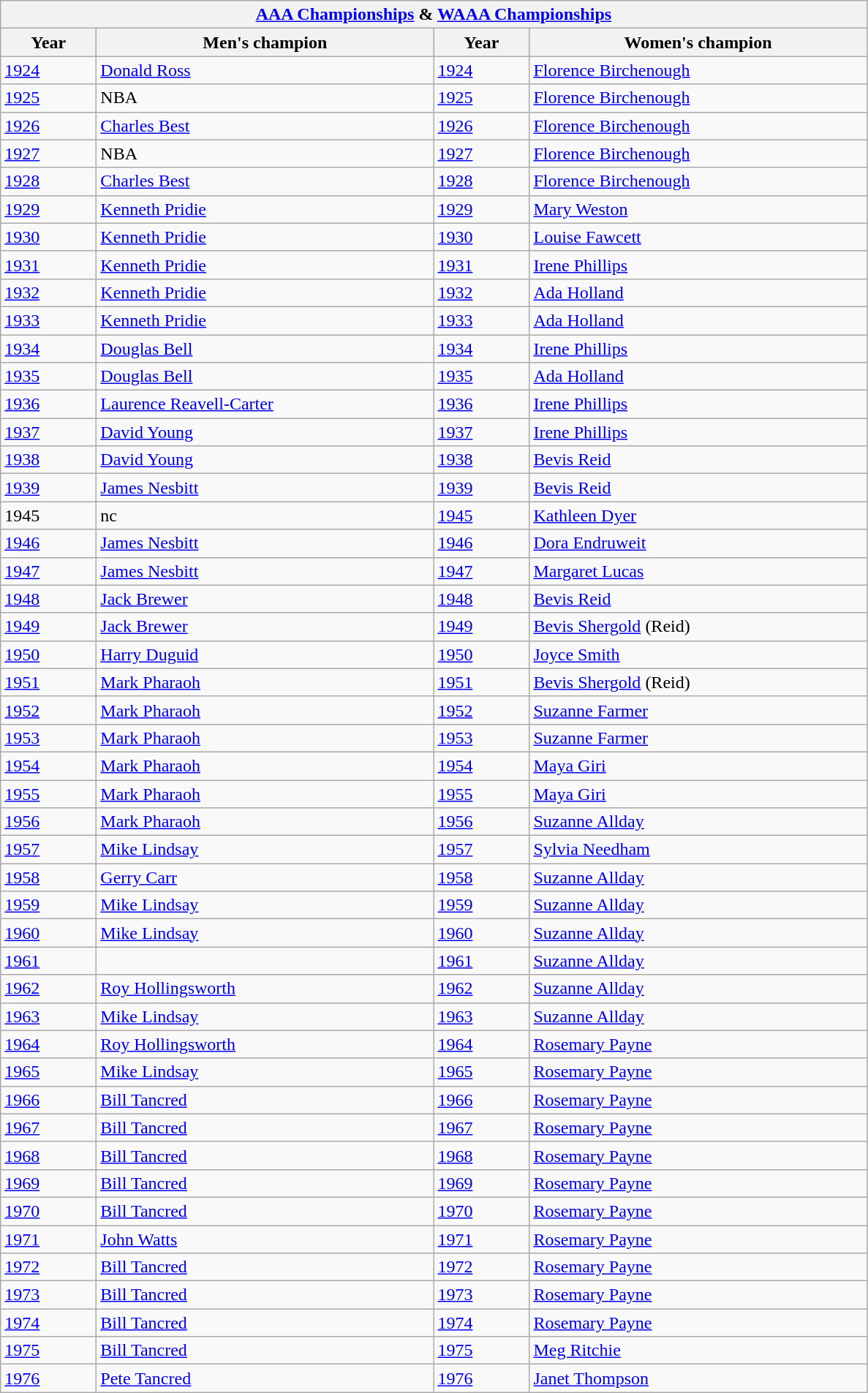<table class="wikitable">
<tr>
<th colspan="4"><a href='#'>AAA Championships</a> & <a href='#'>WAAA Championships</a></th>
</tr>
<tr>
<th width=80>Year</th>
<th width=300>Men's champion</th>
<th width=80>Year</th>
<th width=300>Women's champion</th>
</tr>
<tr>
<td><a href='#'>1924</a></td>
<td><a href='#'>Donald Ross</a></td>
<td><a href='#'>1924</a></td>
<td><a href='#'>Florence Birchenough</a></td>
</tr>
<tr>
<td><a href='#'>1925</a></td>
<td>NBA</td>
<td><a href='#'>1925</a></td>
<td><a href='#'>Florence Birchenough</a></td>
</tr>
<tr>
<td><a href='#'>1926</a></td>
<td><a href='#'>Charles Best</a></td>
<td><a href='#'>1926</a></td>
<td><a href='#'>Florence Birchenough</a></td>
</tr>
<tr>
<td><a href='#'>1927</a></td>
<td>NBA</td>
<td><a href='#'>1927</a></td>
<td><a href='#'>Florence Birchenough</a></td>
</tr>
<tr>
<td><a href='#'>1928</a></td>
<td><a href='#'>Charles Best</a></td>
<td><a href='#'>1928</a></td>
<td><a href='#'>Florence Birchenough</a></td>
</tr>
<tr>
<td><a href='#'>1929</a></td>
<td><a href='#'>Kenneth Pridie</a></td>
<td><a href='#'>1929</a></td>
<td><a href='#'>Mary Weston</a></td>
</tr>
<tr>
<td><a href='#'>1930</a></td>
<td><a href='#'>Kenneth Pridie</a></td>
<td><a href='#'>1930</a></td>
<td><a href='#'>Louise Fawcett</a></td>
</tr>
<tr>
<td><a href='#'>1931</a></td>
<td><a href='#'>Kenneth Pridie</a></td>
<td><a href='#'>1931</a></td>
<td><a href='#'>Irene Phillips</a></td>
</tr>
<tr>
<td><a href='#'>1932</a></td>
<td><a href='#'>Kenneth Pridie</a></td>
<td><a href='#'>1932</a></td>
<td><a href='#'>Ada Holland</a></td>
</tr>
<tr>
<td><a href='#'>1933</a></td>
<td><a href='#'>Kenneth Pridie</a></td>
<td><a href='#'>1933</a></td>
<td><a href='#'>Ada Holland</a></td>
</tr>
<tr>
<td><a href='#'>1934</a></td>
<td><a href='#'>Douglas Bell</a></td>
<td><a href='#'>1934</a></td>
<td><a href='#'>Irene Phillips</a></td>
</tr>
<tr>
<td><a href='#'>1935</a></td>
<td><a href='#'>Douglas Bell</a></td>
<td><a href='#'>1935</a></td>
<td><a href='#'>Ada Holland</a></td>
</tr>
<tr>
<td><a href='#'>1936</a></td>
<td><a href='#'>Laurence Reavell-Carter</a></td>
<td><a href='#'>1936</a></td>
<td><a href='#'>Irene Phillips</a></td>
</tr>
<tr>
<td><a href='#'>1937</a></td>
<td><a href='#'>David Young</a></td>
<td><a href='#'>1937</a></td>
<td><a href='#'>Irene Phillips</a></td>
</tr>
<tr>
<td><a href='#'>1938</a></td>
<td><a href='#'>David Young</a></td>
<td><a href='#'>1938</a></td>
<td><a href='#'>Bevis Reid</a></td>
</tr>
<tr>
<td><a href='#'>1939</a></td>
<td><a href='#'>James Nesbitt</a></td>
<td><a href='#'>1939</a></td>
<td><a href='#'>Bevis Reid</a></td>
</tr>
<tr>
<td>1945</td>
<td>nc</td>
<td><a href='#'>1945</a></td>
<td><a href='#'>Kathleen Dyer</a></td>
</tr>
<tr>
<td><a href='#'>1946</a></td>
<td><a href='#'>James Nesbitt</a></td>
<td><a href='#'>1946</a></td>
<td><a href='#'>Dora Endruweit</a></td>
</tr>
<tr>
<td><a href='#'>1947</a></td>
<td><a href='#'>James Nesbitt</a></td>
<td><a href='#'>1947</a></td>
<td><a href='#'>Margaret Lucas</a></td>
</tr>
<tr>
<td><a href='#'>1948</a></td>
<td><a href='#'>Jack Brewer</a></td>
<td><a href='#'>1948</a></td>
<td><a href='#'>Bevis Reid</a></td>
</tr>
<tr>
<td><a href='#'>1949</a></td>
<td><a href='#'>Jack Brewer</a></td>
<td><a href='#'>1949</a></td>
<td><a href='#'>Bevis Shergold</a> (Reid)</td>
</tr>
<tr>
<td><a href='#'>1950</a></td>
<td><a href='#'>Harry Duguid</a></td>
<td><a href='#'>1950</a></td>
<td><a href='#'>Joyce Smith</a></td>
</tr>
<tr>
<td><a href='#'>1951</a></td>
<td><a href='#'>Mark Pharaoh</a></td>
<td><a href='#'>1951</a></td>
<td><a href='#'>Bevis Shergold</a> (Reid)</td>
</tr>
<tr>
<td><a href='#'>1952</a></td>
<td><a href='#'>Mark Pharaoh</a></td>
<td><a href='#'>1952</a></td>
<td><a href='#'>Suzanne Farmer</a></td>
</tr>
<tr>
<td><a href='#'>1953</a></td>
<td><a href='#'>Mark Pharaoh</a></td>
<td><a href='#'>1953</a></td>
<td><a href='#'>Suzanne Farmer</a></td>
</tr>
<tr>
<td><a href='#'>1954</a></td>
<td><a href='#'>Mark Pharaoh</a></td>
<td><a href='#'>1954</a></td>
<td><a href='#'>Maya Giri</a></td>
</tr>
<tr>
<td><a href='#'>1955</a></td>
<td><a href='#'>Mark Pharaoh</a></td>
<td><a href='#'>1955</a></td>
<td><a href='#'>Maya Giri</a></td>
</tr>
<tr>
<td><a href='#'>1956</a></td>
<td><a href='#'>Mark Pharaoh</a></td>
<td><a href='#'>1956</a></td>
<td><a href='#'>Suzanne Allday</a></td>
</tr>
<tr>
<td><a href='#'>1957</a></td>
<td><a href='#'>Mike Lindsay</a></td>
<td><a href='#'>1957</a></td>
<td><a href='#'>Sylvia Needham</a></td>
</tr>
<tr>
<td><a href='#'>1958</a></td>
<td><a href='#'>Gerry Carr</a></td>
<td><a href='#'>1958</a></td>
<td><a href='#'>Suzanne Allday</a></td>
</tr>
<tr>
<td><a href='#'>1959</a></td>
<td><a href='#'>Mike Lindsay</a></td>
<td><a href='#'>1959</a></td>
<td><a href='#'>Suzanne Allday</a></td>
</tr>
<tr>
<td><a href='#'>1960</a></td>
<td><a href='#'>Mike Lindsay</a></td>
<td><a href='#'>1960</a></td>
<td><a href='#'>Suzanne Allday</a></td>
</tr>
<tr>
<td><a href='#'>1961</a></td>
<td></td>
<td><a href='#'>1961</a></td>
<td><a href='#'>Suzanne Allday</a></td>
</tr>
<tr>
<td><a href='#'>1962</a></td>
<td><a href='#'>Roy Hollingsworth</a></td>
<td><a href='#'>1962</a></td>
<td><a href='#'>Suzanne Allday</a></td>
</tr>
<tr>
<td><a href='#'>1963</a></td>
<td><a href='#'>Mike Lindsay</a></td>
<td><a href='#'>1963</a></td>
<td><a href='#'>Suzanne Allday</a></td>
</tr>
<tr>
<td><a href='#'>1964</a></td>
<td><a href='#'>Roy Hollingsworth</a></td>
<td><a href='#'>1964</a></td>
<td><a href='#'>Rosemary Payne</a></td>
</tr>
<tr>
<td><a href='#'>1965</a></td>
<td><a href='#'>Mike Lindsay</a></td>
<td><a href='#'>1965</a></td>
<td><a href='#'>Rosemary Payne</a></td>
</tr>
<tr>
<td><a href='#'>1966</a></td>
<td><a href='#'>Bill Tancred</a></td>
<td><a href='#'>1966</a></td>
<td><a href='#'>Rosemary Payne</a></td>
</tr>
<tr>
<td><a href='#'>1967</a></td>
<td><a href='#'>Bill Tancred</a></td>
<td><a href='#'>1967</a></td>
<td><a href='#'>Rosemary Payne</a></td>
</tr>
<tr>
<td><a href='#'>1968</a></td>
<td><a href='#'>Bill Tancred</a></td>
<td><a href='#'>1968</a></td>
<td><a href='#'>Rosemary Payne</a></td>
</tr>
<tr>
<td><a href='#'>1969</a></td>
<td><a href='#'>Bill Tancred</a></td>
<td><a href='#'>1969</a></td>
<td><a href='#'>Rosemary Payne</a></td>
</tr>
<tr>
<td><a href='#'>1970</a></td>
<td><a href='#'>Bill Tancred</a></td>
<td><a href='#'>1970</a></td>
<td><a href='#'>Rosemary Payne</a></td>
</tr>
<tr>
<td><a href='#'>1971</a></td>
<td><a href='#'>John Watts</a></td>
<td><a href='#'>1971</a></td>
<td><a href='#'>Rosemary Payne</a></td>
</tr>
<tr>
<td><a href='#'>1972</a></td>
<td><a href='#'>Bill Tancred</a></td>
<td><a href='#'>1972</a></td>
<td><a href='#'>Rosemary Payne</a></td>
</tr>
<tr>
<td><a href='#'>1973</a></td>
<td><a href='#'>Bill Tancred</a></td>
<td><a href='#'>1973</a></td>
<td><a href='#'>Rosemary Payne</a></td>
</tr>
<tr>
<td><a href='#'>1974</a></td>
<td><a href='#'>Bill Tancred</a></td>
<td><a href='#'>1974</a></td>
<td><a href='#'>Rosemary Payne</a></td>
</tr>
<tr>
<td><a href='#'>1975</a></td>
<td><a href='#'>Bill Tancred</a></td>
<td><a href='#'>1975</a></td>
<td><a href='#'>Meg Ritchie</a></td>
</tr>
<tr>
<td><a href='#'>1976</a></td>
<td><a href='#'>Pete Tancred</a></td>
<td><a href='#'>1976</a></td>
<td><a href='#'>Janet Thompson</a></td>
</tr>
</table>
